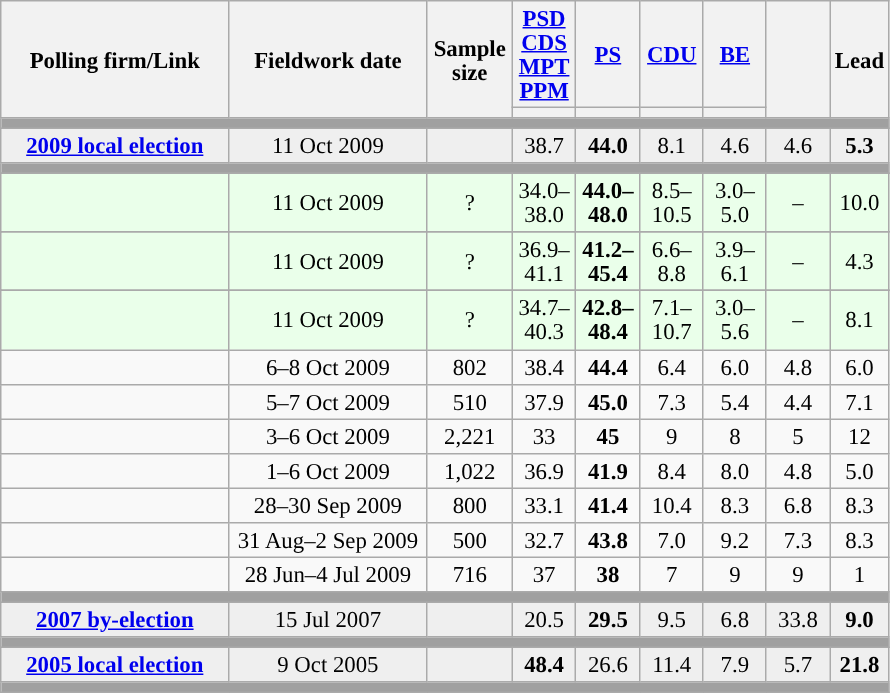<table class="wikitable collapsible sortable" style="text-align:center; font-size:95%; line-height:16px;">
<tr style="height:42px;">
<th style="width:145px;" rowspan="2">Polling firm/Link</th>
<th style="width:125px;" rowspan="2">Fieldwork date</th>
<th class="unsortable" style="width:50px;" rowspan="2">Sample size</th>
<th class="unsortable" style="width:35px;"><a href='#'>PSD</a><br><a href='#'>CDS</a><br><a href='#'>MPT</a><br><a href='#'>PPM</a></th>
<th class="unsortable" style="width:36px;"><a href='#'>PS</a></th>
<th class="unsortable" style="width:35px;"><a href='#'>CDU</a></th>
<th class="unsortable" style="width:35px;"><a href='#'>BE</a></th>
<th class="unsortable" style="width:35px;" rowspan="2"></th>
<th class="unsortable" style="width:30px;" rowspan="2">Lead</th>
</tr>
<tr>
<th class="unsortable" style="color:inherit;background:"></th>
<th class="unsortable" style="color:inherit;background:"></th>
<th class="unsortable" style="color:inherit;background:"></th>
<th class="unsortable" style="color:inherit;background:"></th>
</tr>
<tr>
<td colspan="12" style="background:#A0A0A0"></td>
</tr>
<tr style="background:#EFEFEF;">
<td><strong><a href='#'>2009 local election</a></strong></td>
<td data-sort-value="2019-10-06">11 Oct 2009</td>
<td></td>
<td>38.7<br></td>
<td><strong>44.0</strong><br></td>
<td>8.1<br></td>
<td>4.6<br></td>
<td>4.6<br></td>
<td style="background:"><strong>5.3</strong></td>
</tr>
<tr>
<td colspan="12" style="background:#A0A0A0"></td>
</tr>
<tr>
</tr>
<tr style="background:#EAFFEA"|>
<td></td>
<td data-sort-value="2019-10-06">11 Oct 2009</td>
<td>?</td>
<td>34.0–<br>38.0<br></td>
<td><strong>44.0–<br>48.0</strong><br></td>
<td>8.5–<br>10.5<br></td>
<td>3.0–<br>5.0<br></td>
<td>–</td>
<td style="background:">10.0</td>
</tr>
<tr>
</tr>
<tr style="background:#EAFFEA"|>
<td></td>
<td data-sort-value="2019-10-06">11 Oct 2009</td>
<td>?</td>
<td>36.9–<br>41.1</td>
<td><strong>41.2–<br>45.4</strong></td>
<td>6.6–<br>8.8</td>
<td>3.9–<br>6.1</td>
<td>–</td>
<td style="background:">4.3</td>
</tr>
<tr>
</tr>
<tr style="background:#EAFFEA"|>
<td></td>
<td data-sort-value="2019-10-06">11 Oct 2009</td>
<td>?</td>
<td>34.7–<br>40.3</td>
<td><strong>42.8–<br>48.4</strong></td>
<td>7.1–<br>10.7</td>
<td>3.0–<br>5.6</td>
<td>–</td>
<td style="background:">8.1</td>
</tr>
<tr>
<td align="center"></td>
<td align="center">6–8 Oct 2009</td>
<td>802</td>
<td align="center">38.4</td>
<td align="center" ><strong>44.4</strong></td>
<td align="center">6.4</td>
<td align="center">6.0</td>
<td align="center">4.8</td>
<td style="background:">6.0</td>
</tr>
<tr>
<td align="center"></td>
<td align="center">5–7 Oct 2009</td>
<td>510</td>
<td align="center">37.9</td>
<td align="center" ><strong>45.0</strong></td>
<td align="center">7.3</td>
<td align="center">5.4</td>
<td align="center">4.4</td>
<td style="background:">7.1</td>
</tr>
<tr>
<td align="center"></td>
<td align="center">3–6 Oct 2009</td>
<td>2,221</td>
<td align="center">33</td>
<td align="center" ><strong>45</strong></td>
<td align="center">9</td>
<td align="center">8</td>
<td align="center">5</td>
<td style="background:">12</td>
</tr>
<tr>
<td align="center"></td>
<td align="center">1–6 Oct 2009</td>
<td>1,022</td>
<td align="center">36.9</td>
<td align="center" ><strong>41.9</strong></td>
<td align="center">8.4</td>
<td align="center">8.0</td>
<td align="center">4.8</td>
<td style="background:">5.0</td>
</tr>
<tr>
<td align="center"></td>
<td align="center">28–30 Sep 2009</td>
<td>800</td>
<td align="center">33.1</td>
<td align="center" ><strong>41.4</strong></td>
<td align="center">10.4</td>
<td align="center">8.3</td>
<td align="center">6.8</td>
<td style="background:">8.3</td>
</tr>
<tr>
<td align="center"></td>
<td align="center">31 Aug–2 Sep 2009</td>
<td>500</td>
<td align="center">32.7</td>
<td align="center" ><strong>43.8</strong></td>
<td align="center">7.0</td>
<td align="center">9.2</td>
<td align="center">7.3</td>
<td style="background:">8.3</td>
</tr>
<tr>
<td align="center"></td>
<td align="center">28 Jun–4 Jul 2009</td>
<td>716</td>
<td align="center">37</td>
<td align="center" ><strong>38</strong></td>
<td align="center">7</td>
<td align="center">9</td>
<td align="center">9</td>
<td style="background:">1</td>
</tr>
<tr>
<td colspan="11" style="background:#A0A0A0"></td>
</tr>
<tr style="background:#EFEFEF;">
<td><strong><a href='#'>2007 by-election</a></strong></td>
<td data-sort-value="2019-10-06">15 Jul 2007</td>
<td></td>
<td>20.5<br></td>
<td><strong>29.5</strong><br></td>
<td>9.5<br></td>
<td>6.8<br></td>
<td>33.8<br></td>
<td style="background:"><strong>9.0</strong></td>
</tr>
<tr>
<td colspan="11" style="background:#A0A0A0"></td>
</tr>
<tr style="background:#EFEFEF;">
<td><strong><a href='#'>2005 local election</a></strong></td>
<td data-sort-value="2019-10-06">9 Oct 2005</td>
<td></td>
<td><strong>48.4</strong><br></td>
<td>26.6<br></td>
<td>11.4<br></td>
<td>7.9<br></td>
<td>5.7<br></td>
<td style="background:"><strong>21.8</strong></td>
</tr>
<tr>
<td colspan="11" style="background:#A0A0A0"></td>
</tr>
</table>
